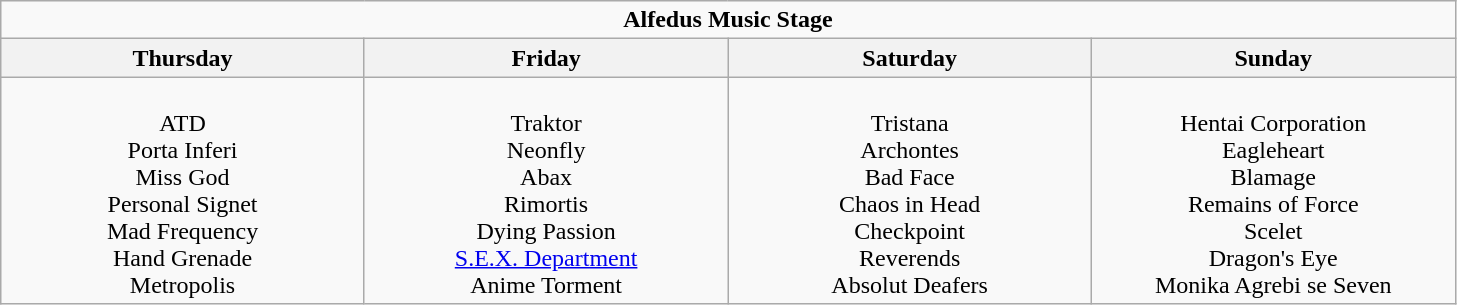<table class="wikitable">
<tr>
<td colspan="4" align="center"><strong>Alfedus Music Stage</strong></td>
</tr>
<tr>
<th>Thursday</th>
<th>Friday</th>
<th>Saturday</th>
<th>Sunday</th>
</tr>
<tr>
<td valign="top" align="center" width=235><br>ATD<br>
Porta Inferi<br>
Miss God<br>
Personal Signet<br>
Mad Frequency<br>
Hand Grenade<br>
Metropolis<br></td>
<td valign="top" align="center" width=235><br>Traktor<br>
Neonfly<br>
Abax<br>
Rimortis<br>
Dying Passion<br>
<a href='#'>S.E.X. Department</a><br>
Anime Torment<br></td>
<td valign="top" align="center" width=235><br>Tristana<br>
Archontes<br>
Bad Face<br>
Chaos in Head<br>
Checkpoint<br>
Reverends<br>
Absolut Deafers<br></td>
<td valign="top" align="center" width=235><br>Hentai Corporation<br>
Eagleheart<br>
Blamage<br>
Remains of Force<br>
Scelet<br>
Dragon's Eye<br>
Monika Agrebi se Seven<br></td>
</tr>
</table>
